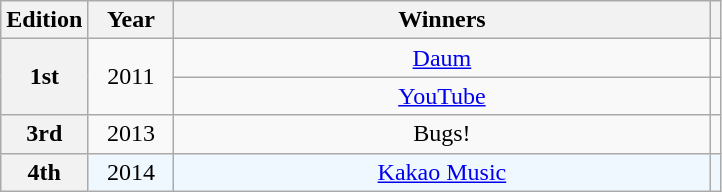<table class="wikitable plainrowheaders" style="text-align: center">
<tr>
<th scope="col" width="50">Edition</th>
<th scope="col" width="50">Year</th>
<th scope="col" width="350">Winners</th>
<th scope="col"></th>
</tr>
<tr>
<th scope="row" style="text-align:center" rowspan="2">1st</th>
<td rowspan="2">2011</td>
<td><a href='#'>Daum</a></td>
<td></td>
</tr>
<tr>
<td><a href='#'>YouTube</a></td>
<td></td>
</tr>
<tr>
<th scope="row" style="text-align:center">3rd</th>
<td>2013</td>
<td>Bugs!</td>
<td></td>
</tr>
<tr style="background:#F0F8FF">
<th scope="row" style="text-align:center">4th</th>
<td>2014</td>
<td><a href='#'>Kakao Music</a></td>
<td></td>
</tr>
</table>
